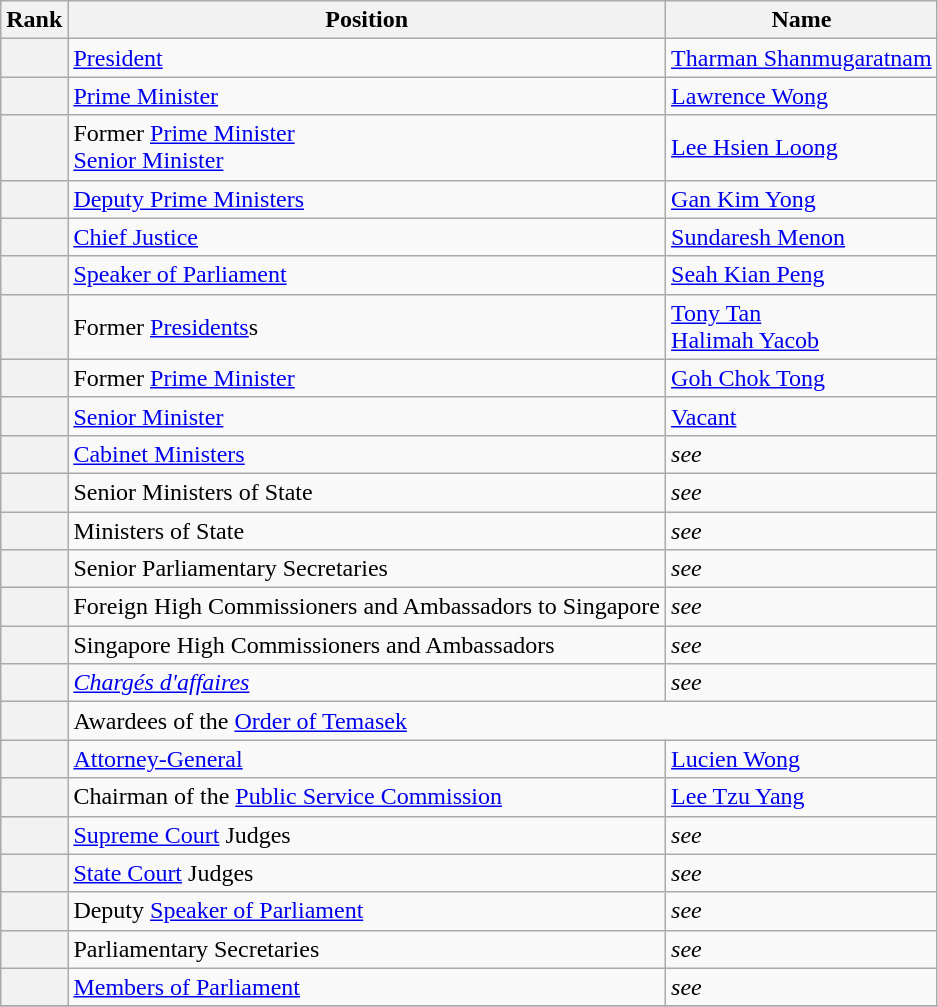<table class="wikitable">
<tr>
<th>Rank</th>
<th>Position</th>
<th>Name</th>
</tr>
<tr>
<th></th>
<td><a href='#'>President</a></td>
<td><a href='#'>Tharman Shanmugaratnam</a></td>
</tr>
<tr>
<th></th>
<td><a href='#'>Prime Minister</a></td>
<td><a href='#'>Lawrence Wong</a></td>
</tr>
<tr>
<th></th>
<td>Former <a href='#'>Prime Minister</a><br><a href='#'>Senior Minister</a></td>
<td><a href='#'>Lee Hsien Loong</a></td>
</tr>
<tr>
<th></th>
<td><a href='#'>Deputy Prime Ministers</a></td>
<td><a href='#'>Gan Kim Yong</a></td>
</tr>
<tr>
<th></th>
<td><a href='#'>Chief Justice</a></td>
<td><a href='#'>Sundaresh Menon</a></td>
</tr>
<tr>
<th></th>
<td><a href='#'>Speaker of Parliament</a></td>
<td><a href='#'>Seah Kian Peng</a></td>
</tr>
<tr>
<th></th>
<td>Former <a href='#'>Presidents</a>s</td>
<td><a href='#'>Tony Tan</a><br><a href='#'>Halimah Yacob</a></td>
</tr>
<tr>
<th></th>
<td>Former <a href='#'>Prime Minister</a></td>
<td><a href='#'>Goh Chok Tong</a></td>
</tr>
<tr>
<th></th>
<td><a href='#'>Senior Minister</a></td>
<td><a href='#'>Vacant</a></td>
</tr>
<tr>
<th></th>
<td><a href='#'>Cabinet Ministers</a></td>
<td><em>see </em></td>
</tr>
<tr>
<th></th>
<td>Senior Ministers of State</td>
<td><em>see </em></td>
</tr>
<tr>
<th></th>
<td>Ministers of State</td>
<td><em>see </em></td>
</tr>
<tr>
<th></th>
<td>Senior Parliamentary Secretaries</td>
<td><em>see </em></td>
</tr>
<tr>
<th></th>
<td>Foreign High Commissioners and Ambassadors to Singapore</td>
<td><em>see </em></td>
</tr>
<tr>
<th></th>
<td>Singapore High Commissioners and Ambassadors</td>
<td><em>see </em></td>
</tr>
<tr>
<th></th>
<td><em><a href='#'>Chargés d'affaires</a></em></td>
<td><em>see </em></td>
</tr>
<tr>
<th></th>
<td colspan="2">Awardees of the <a href='#'>Order of Temasek</a></td>
</tr>
<tr>
<th></th>
<td><a href='#'>Attorney-General</a></td>
<td><a href='#'>Lucien Wong</a></td>
</tr>
<tr>
<th></th>
<td>Chairman of the <a href='#'>Public Service Commission</a></td>
<td><a href='#'>Lee Tzu Yang</a></td>
</tr>
<tr>
<th></th>
<td><a href='#'>Supreme Court</a> Judges</td>
<td><em>see </em></td>
</tr>
<tr>
<th></th>
<td><a href='#'>State Court</a> Judges</td>
<td><em>see </em></td>
</tr>
<tr>
<th></th>
<td>Deputy <a href='#'>Speaker of Parliament</a></td>
<td><em>see </em></td>
</tr>
<tr>
<th></th>
<td>Parliamentary Secretaries</td>
<td><em>see </em></td>
</tr>
<tr>
<th></th>
<td><a href='#'>Members of Parliament</a></td>
<td><em>see </em></td>
</tr>
<tr>
</tr>
</table>
